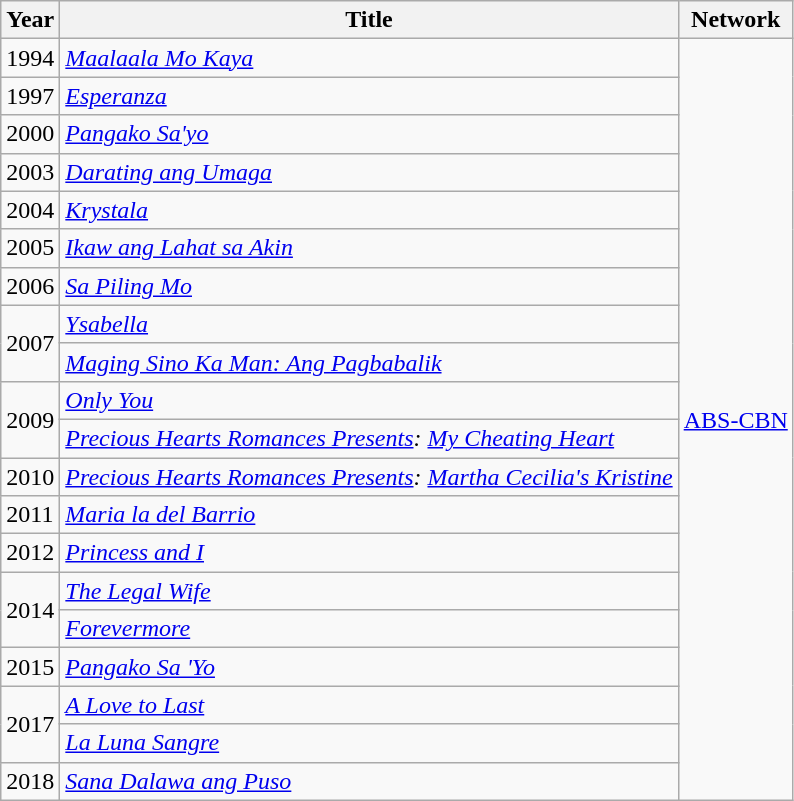<table class="wikitable">
<tr>
<th>Year</th>
<th>Title</th>
<th>Network</th>
</tr>
<tr>
<td>1994</td>
<td><em><a href='#'>Maalaala Mo Kaya</a></em></td>
<td rowspan="21"><a href='#'>ABS-CBN</a></td>
</tr>
<tr>
<td>1997</td>
<td><em><a href='#'>Esperanza</a> </em></td>
</tr>
<tr>
<td>2000</td>
<td><em><a href='#'>Pangako Sa'yo</a></em></td>
</tr>
<tr>
<td>2003</td>
<td><em><a href='#'>Darating ang Umaga</a></em></td>
</tr>
<tr>
<td>2004</td>
<td><em><a href='#'>Krystala</a></em></td>
</tr>
<tr>
<td>2005</td>
<td><em><a href='#'>Ikaw ang Lahat sa Akin</a></em></td>
</tr>
<tr>
<td>2006</td>
<td><em><a href='#'>Sa Piling Mo</a></em></td>
</tr>
<tr>
<td rowspan=2>2007</td>
<td><em><a href='#'>Ysabella</a></em></td>
</tr>
<tr>
<td><em><a href='#'>Maging Sino Ka Man: Ang Pagbabalik</a></em></td>
</tr>
<tr>
<td rowspan=2>2009</td>
<td><em><a href='#'>Only You</a></em></td>
</tr>
<tr>
<td><em><a href='#'>Precious Hearts Romances Presents</a>: <a href='#'>My Cheating Heart</a></em></td>
</tr>
<tr>
<td>2010</td>
<td><em><a href='#'>Precious Hearts Romances Presents</a>: <a href='#'>Martha Cecilia's Kristine</a></em></td>
</tr>
<tr>
<td>2011</td>
<td><em><a href='#'>Maria la del Barrio</a></em></td>
</tr>
<tr>
<td>2012</td>
<td><em><a href='#'>Princess and I</a></em></td>
</tr>
<tr>
<td rowspan=2>2014</td>
<td><em><a href='#'>The Legal Wife</a></em></td>
</tr>
<tr>
<td><em><a href='#'>Forevermore</a></em></td>
</tr>
<tr>
<td>2015</td>
<td><em><a href='#'>Pangako Sa 'Yo</a></em></td>
</tr>
<tr>
<td rowspan=2>2017</td>
<td><em><a href='#'>A Love to Last</a></em></td>
</tr>
<tr>
<td><em><a href='#'>La Luna Sangre</a></em></td>
</tr>
<tr>
<td>2018</td>
<td><em><a href='#'>Sana Dalawa ang Puso</a></em></td>
</tr>
</table>
